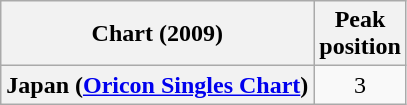<table class="wikitable sortable plainrowheaders" style="text-align:center">
<tr>
<th scope="col">Chart (2009)</th>
<th scope="col">Peak<br> position</th>
</tr>
<tr>
<th scope="row">Japan (<a href='#'>Oricon Singles Chart</a>)</th>
<td>3</td>
</tr>
</table>
